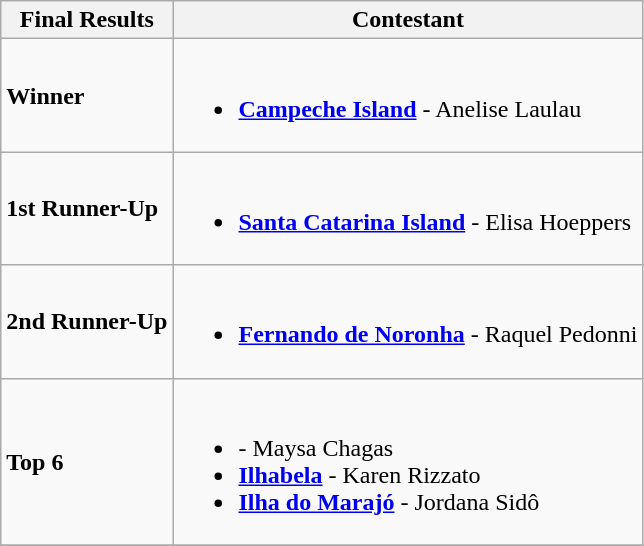<table class="wikitable">
<tr>
<th>Final Results</th>
<th>Contestant</th>
</tr>
<tr>
<td><strong>Winner</strong></td>
<td><br><ul><li><strong> <a href='#'>Campeche Island</a></strong> - Anelise Laulau</li></ul></td>
</tr>
<tr>
<td><strong>1st Runner-Up</strong></td>
<td><br><ul><li><strong> <a href='#'>Santa Catarina Island</a></strong> - Elisa Hoeppers</li></ul></td>
</tr>
<tr>
<td><strong>2nd Runner-Up</strong></td>
<td><br><ul><li><strong> <a href='#'>Fernando de Noronha</a></strong> - Raquel Pedonni</li></ul></td>
</tr>
<tr>
<td><strong>Top 6</strong></td>
<td><br><ul><li><strong></strong> - Maysa Chagas</li><li><strong> <a href='#'>Ilhabela</a></strong> - Karen Rizzato</li><li><strong> <a href='#'>Ilha do Marajó</a></strong> - Jordana Sidô</li></ul></td>
</tr>
<tr>
</tr>
</table>
